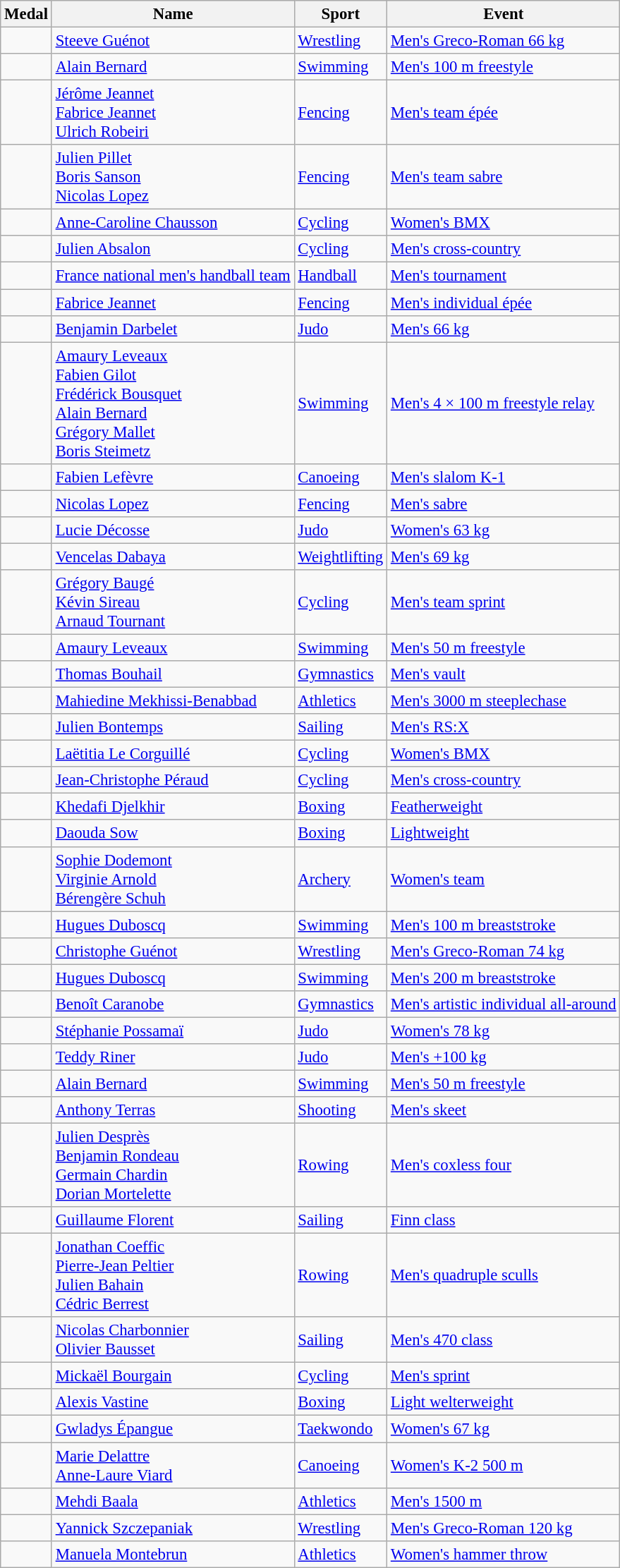<table class="wikitable sortable" style="font-size:95%">
<tr>
<th>Medal</th>
<th>Name</th>
<th>Sport</th>
<th>Event</th>
</tr>
<tr>
<td></td>
<td><a href='#'>Steeve Guénot</a></td>
<td><a href='#'>Wrestling</a></td>
<td><a href='#'>Men's Greco-Roman 66 kg</a></td>
</tr>
<tr>
<td></td>
<td><a href='#'>Alain Bernard</a></td>
<td><a href='#'>Swimming</a></td>
<td><a href='#'>Men's 100 m freestyle</a></td>
</tr>
<tr>
<td></td>
<td><a href='#'>Jérôme Jeannet</a><br><a href='#'>Fabrice Jeannet</a><br><a href='#'>Ulrich Robeiri</a></td>
<td><a href='#'>Fencing</a></td>
<td><a href='#'>Men's team épée</a></td>
</tr>
<tr>
<td></td>
<td><a href='#'>Julien Pillet</a><br><a href='#'>Boris Sanson</a><br><a href='#'>Nicolas Lopez</a></td>
<td><a href='#'>Fencing</a></td>
<td><a href='#'>Men's team sabre</a></td>
</tr>
<tr>
<td></td>
<td><a href='#'>Anne-Caroline Chausson</a></td>
<td><a href='#'>Cycling</a></td>
<td><a href='#'>Women's BMX</a></td>
</tr>
<tr>
<td></td>
<td><a href='#'>Julien Absalon</a></td>
<td><a href='#'>Cycling</a></td>
<td><a href='#'>Men's cross-country</a></td>
</tr>
<tr>
<td></td>
<td><a href='#'>France national men's handball team</a></td>
<td><a href='#'>Handball</a></td>
<td><a href='#'>Men's tournament</a></td>
</tr>
<tr>
<td></td>
<td><a href='#'>Fabrice Jeannet</a></td>
<td><a href='#'>Fencing</a></td>
<td><a href='#'>Men's individual épée</a></td>
</tr>
<tr>
<td></td>
<td><a href='#'>Benjamin Darbelet</a></td>
<td><a href='#'>Judo</a></td>
<td><a href='#'>Men's 66 kg</a></td>
</tr>
<tr>
<td></td>
<td><a href='#'>Amaury Leveaux</a><br><a href='#'>Fabien Gilot</a><br><a href='#'>Frédérick Bousquet</a><br><a href='#'>Alain Bernard</a><br><a href='#'>Grégory Mallet</a> <br><a href='#'>Boris Steimetz</a></td>
<td><a href='#'>Swimming</a></td>
<td><a href='#'>Men's 4 × 100 m freestyle relay</a></td>
</tr>
<tr>
<td></td>
<td><a href='#'>Fabien Lefèvre</a></td>
<td><a href='#'>Canoeing</a></td>
<td><a href='#'>Men's slalom K-1</a></td>
</tr>
<tr>
<td></td>
<td><a href='#'>Nicolas Lopez</a></td>
<td><a href='#'>Fencing</a></td>
<td><a href='#'>Men's sabre</a></td>
</tr>
<tr>
<td></td>
<td><a href='#'>Lucie Décosse</a></td>
<td><a href='#'>Judo</a></td>
<td><a href='#'>Women's 63 kg</a></td>
</tr>
<tr>
<td></td>
<td><a href='#'>Vencelas Dabaya</a></td>
<td><a href='#'>Weightlifting</a></td>
<td><a href='#'>Men's 69 kg</a></td>
</tr>
<tr>
<td></td>
<td><a href='#'>Grégory Baugé</a><br><a href='#'>Kévin Sireau</a><br><a href='#'>Arnaud Tournant</a></td>
<td><a href='#'>Cycling</a></td>
<td><a href='#'>Men's team sprint</a></td>
</tr>
<tr>
<td></td>
<td><a href='#'>Amaury Leveaux</a></td>
<td><a href='#'>Swimming</a></td>
<td><a href='#'>Men's 50 m freestyle</a></td>
</tr>
<tr>
<td></td>
<td><a href='#'>Thomas Bouhail</a></td>
<td><a href='#'>Gymnastics</a></td>
<td><a href='#'>Men's vault</a></td>
</tr>
<tr>
<td></td>
<td><a href='#'>Mahiedine Mekhissi-Benabbad</a></td>
<td><a href='#'>Athletics</a></td>
<td><a href='#'>Men's 3000 m steeplechase</a></td>
</tr>
<tr>
<td></td>
<td><a href='#'>Julien Bontemps</a></td>
<td><a href='#'>Sailing</a></td>
<td><a href='#'>Men's RS:X</a></td>
</tr>
<tr>
<td></td>
<td><a href='#'>Laëtitia Le Corguillé</a></td>
<td><a href='#'>Cycling</a></td>
<td><a href='#'>Women's BMX</a></td>
</tr>
<tr>
<td></td>
<td><a href='#'>Jean-Christophe Péraud</a></td>
<td><a href='#'>Cycling</a></td>
<td><a href='#'>Men's cross-country</a></td>
</tr>
<tr>
<td></td>
<td><a href='#'>Khedafi Djelkhir</a></td>
<td><a href='#'>Boxing</a></td>
<td><a href='#'>Featherweight</a></td>
</tr>
<tr>
<td></td>
<td><a href='#'>Daouda Sow</a></td>
<td><a href='#'>Boxing</a></td>
<td><a href='#'>Lightweight</a></td>
</tr>
<tr>
<td></td>
<td><a href='#'>Sophie Dodemont</a><br><a href='#'>Virginie Arnold</a><br><a href='#'>Bérengère Schuh</a></td>
<td><a href='#'>Archery</a></td>
<td><a href='#'>Women's team</a></td>
</tr>
<tr>
<td></td>
<td><a href='#'>Hugues Duboscq</a></td>
<td><a href='#'>Swimming</a></td>
<td><a href='#'>Men's 100 m breaststroke</a></td>
</tr>
<tr>
<td></td>
<td><a href='#'>Christophe Guénot</a></td>
<td><a href='#'>Wrestling</a></td>
<td><a href='#'>Men's Greco-Roman 74 kg</a></td>
</tr>
<tr>
<td></td>
<td><a href='#'>Hugues Duboscq</a></td>
<td><a href='#'>Swimming</a></td>
<td><a href='#'>Men's 200 m breaststroke</a></td>
</tr>
<tr>
<td></td>
<td><a href='#'>Benoît Caranobe</a></td>
<td><a href='#'>Gymnastics</a></td>
<td><a href='#'>Men's artistic individual all-around</a></td>
</tr>
<tr>
<td></td>
<td><a href='#'>Stéphanie Possamaï</a></td>
<td><a href='#'>Judo</a></td>
<td><a href='#'>Women's 78 kg</a></td>
</tr>
<tr>
<td></td>
<td><a href='#'>Teddy Riner</a></td>
<td><a href='#'>Judo</a></td>
<td><a href='#'>Men's +100 kg</a></td>
</tr>
<tr>
<td></td>
<td><a href='#'>Alain Bernard</a></td>
<td><a href='#'>Swimming</a></td>
<td><a href='#'>Men's 50 m freestyle</a></td>
</tr>
<tr>
<td></td>
<td><a href='#'>Anthony Terras</a></td>
<td><a href='#'>Shooting</a></td>
<td><a href='#'>Men's skeet</a></td>
</tr>
<tr>
<td></td>
<td><a href='#'>Julien Desprès</a><br><a href='#'>Benjamin Rondeau</a><br><a href='#'>Germain Chardin</a><br><a href='#'>Dorian Mortelette</a></td>
<td><a href='#'>Rowing</a></td>
<td><a href='#'>Men's coxless four</a></td>
</tr>
<tr>
<td></td>
<td><a href='#'>Guillaume Florent</a></td>
<td><a href='#'>Sailing</a></td>
<td><a href='#'>Finn class</a></td>
</tr>
<tr>
<td></td>
<td><a href='#'>Jonathan Coeffic</a><br><a href='#'>Pierre-Jean Peltier</a><br><a href='#'>Julien Bahain</a><br><a href='#'>Cédric Berrest</a></td>
<td><a href='#'>Rowing</a></td>
<td><a href='#'>Men's quadruple sculls</a></td>
</tr>
<tr>
<td></td>
<td><a href='#'>Nicolas Charbonnier</a><br><a href='#'>Olivier Bausset</a></td>
<td><a href='#'>Sailing</a></td>
<td><a href='#'>Men's 470 class</a></td>
</tr>
<tr>
<td></td>
<td><a href='#'>Mickaël Bourgain</a></td>
<td><a href='#'>Cycling</a></td>
<td><a href='#'>Men's sprint</a></td>
</tr>
<tr>
<td></td>
<td><a href='#'>Alexis Vastine</a></td>
<td><a href='#'>Boxing</a></td>
<td><a href='#'>Light welterweight</a></td>
</tr>
<tr>
<td></td>
<td><a href='#'>Gwladys Épangue</a></td>
<td><a href='#'>Taekwondo</a></td>
<td><a href='#'>Women's 67 kg</a></td>
</tr>
<tr>
<td></td>
<td><a href='#'>Marie Delattre</a><br><a href='#'>Anne-Laure Viard</a></td>
<td><a href='#'>Canoeing</a></td>
<td><a href='#'>Women's K-2 500 m</a></td>
</tr>
<tr>
<td></td>
<td><a href='#'>Mehdi Baala</a></td>
<td><a href='#'>Athletics</a></td>
<td><a href='#'>Men's 1500 m</a></td>
</tr>
<tr>
<td></td>
<td><a href='#'>Yannick Szczepaniak</a></td>
<td><a href='#'>Wrestling</a></td>
<td><a href='#'>Men's Greco-Roman 120 kg</a></td>
</tr>
<tr>
<td></td>
<td><a href='#'>Manuela Montebrun</a></td>
<td><a href='#'>Athletics</a></td>
<td><a href='#'>Women's hammer throw</a></td>
</tr>
</table>
